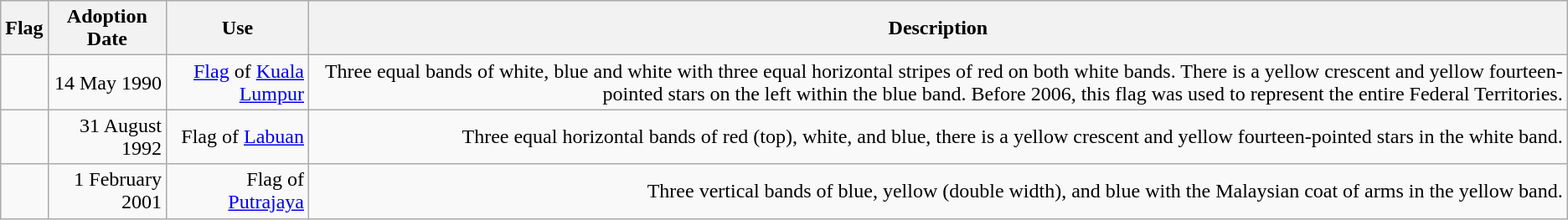<table class="wikitable sortable" style="text-align:right">
<tr bgcolor="#efefef">
<th>Flag</th>
<th>Adoption Date</th>
<th>Use</th>
<th>Description</th>
</tr>
<tr>
<td></td>
<td>14 May 1990</td>
<td><a href='#'>Flag</a> of <a href='#'>Kuala Lumpur</a></td>
<td>Three equal bands of white, blue and white with three equal horizontal stripes of red on both white bands. There is a yellow crescent and yellow fourteen-pointed stars on the left within the blue band. Before 2006, this flag was used to represent the entire Federal Territories.</td>
</tr>
<tr>
<td></td>
<td>31 August 1992</td>
<td>Flag of <a href='#'>Labuan</a></td>
<td>Three equal horizontal bands of red (top), white, and blue, there is a yellow crescent and yellow fourteen-pointed stars in the white band.</td>
</tr>
<tr>
<td></td>
<td>1 February 2001</td>
<td>Flag of <a href='#'>Putrajaya</a></td>
<td>Three vertical bands of blue, yellow (double width), and blue with the Malaysian coat of arms in the yellow band.</td>
</tr>
</table>
